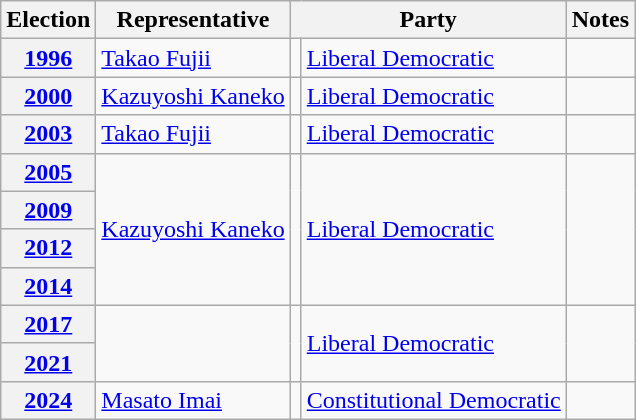<table class=wikitable>
<tr valign=bottom>
<th>Election</th>
<th>Representative</th>
<th colspan="2">Party</th>
<th>Notes</th>
</tr>
<tr>
<th><a href='#'>1996</a></th>
<td><a href='#'>Takao Fujii</a></td>
<td bgcolor=></td>
<td><a href='#'>Liberal Democratic</a></td>
<td></td>
</tr>
<tr>
<th><a href='#'>2000</a></th>
<td><a href='#'>Kazuyoshi Kaneko</a></td>
<td bgcolor=></td>
<td><a href='#'>Liberal Democratic</a></td>
<td></td>
</tr>
<tr>
<th><a href='#'>2003</a></th>
<td><a href='#'>Takao Fujii</a></td>
<td bgcolor=></td>
<td><a href='#'>Liberal Democratic</a></td>
<td></td>
</tr>
<tr>
<th><a href='#'>2005</a></th>
<td rowspan="4"><a href='#'>Kazuyoshi Kaneko</a></td>
<td rowspan="4" bgcolor=></td>
<td rowspan="4"><a href='#'>Liberal Democratic</a></td>
<td rowspan="4"></td>
</tr>
<tr>
<th><a href='#'>2009</a></th>
</tr>
<tr>
<th><a href='#'>2012</a></th>
</tr>
<tr>
<th><a href='#'>2014</a></th>
</tr>
<tr>
<th><a href='#'>2017</a></th>
<td rowspan="2"></td>
<td rowspan="2" bgcolor=></td>
<td rowspan="2"><a href='#'>Liberal Democratic</a></td>
<td rowspan="2"></td>
</tr>
<tr>
<th><a href='#'>2021</a></th>
</tr>
<tr>
<th><a href='#'>2024</a></th>
<td><a href='#'>Masato Imai</a></td>
<td bgcolor=></td>
<td><a href='#'>Constitutional Democratic</a></td>
<td></td>
</tr>
</table>
